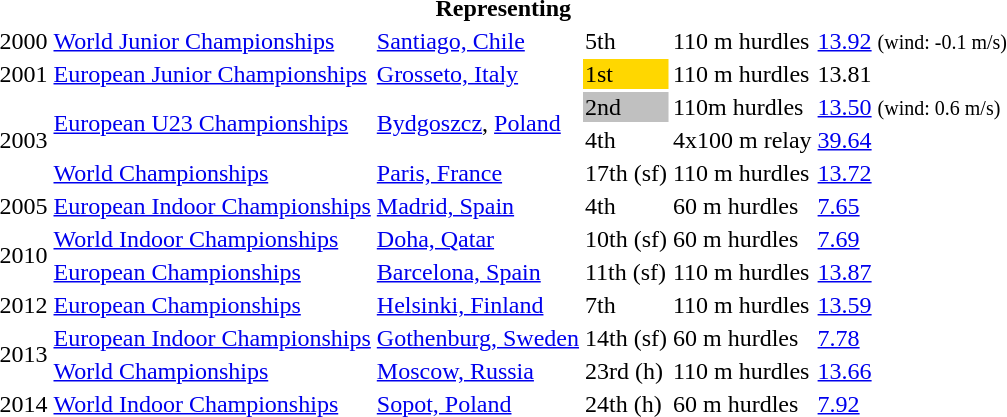<table>
<tr>
<th colspan="6">Representing </th>
</tr>
<tr>
<td>2000</td>
<td><a href='#'>World Junior Championships</a></td>
<td><a href='#'>Santiago, Chile</a></td>
<td>5th</td>
<td>110 m hurdles</td>
<td><a href='#'>13.92</a> <small>(wind: -0.1 m/s)</small></td>
</tr>
<tr>
<td>2001</td>
<td><a href='#'>European Junior Championships</a></td>
<td><a href='#'>Grosseto, Italy</a></td>
<td bgcolor=gold>1st</td>
<td>110 m hurdles</td>
<td>13.81</td>
</tr>
<tr>
<td rowspan=3>2003</td>
<td rowspan=2><a href='#'>European U23 Championships</a></td>
<td rowspan=2><a href='#'>Bydgoszcz</a>, <a href='#'>Poland</a></td>
<td bgcolor=silver>2nd</td>
<td>110m hurdles</td>
<td><a href='#'>13.50</a> <small>(wind: 0.6 m/s)</small></td>
</tr>
<tr>
<td>4th</td>
<td>4x100 m relay</td>
<td><a href='#'>39.64</a></td>
</tr>
<tr>
<td><a href='#'>World Championships</a></td>
<td><a href='#'>Paris, France</a></td>
<td>17th (sf)</td>
<td>110 m hurdles</td>
<td><a href='#'>13.72</a></td>
</tr>
<tr>
<td>2005</td>
<td><a href='#'>European Indoor Championships</a></td>
<td><a href='#'>Madrid, Spain</a></td>
<td>4th</td>
<td>60 m hurdles</td>
<td><a href='#'>7.65</a></td>
</tr>
<tr>
<td rowspan=2>2010</td>
<td><a href='#'>World Indoor Championships</a></td>
<td><a href='#'>Doha, Qatar</a></td>
<td>10th (sf)</td>
<td>60 m hurdles</td>
<td><a href='#'>7.69</a></td>
</tr>
<tr>
<td><a href='#'>European Championships</a></td>
<td><a href='#'>Barcelona, Spain</a></td>
<td>11th (sf)</td>
<td>110 m hurdles</td>
<td><a href='#'>13.87</a></td>
</tr>
<tr>
<td>2012</td>
<td><a href='#'>European Championships</a></td>
<td><a href='#'>Helsinki, Finland</a></td>
<td>7th</td>
<td>110 m hurdles</td>
<td><a href='#'>13.59</a></td>
</tr>
<tr>
<td rowspan=2>2013</td>
<td><a href='#'>European Indoor Championships</a></td>
<td><a href='#'>Gothenburg, Sweden</a></td>
<td>14th (sf)</td>
<td>60 m hurdles</td>
<td><a href='#'>7.78</a></td>
</tr>
<tr>
<td><a href='#'>World Championships</a></td>
<td><a href='#'>Moscow, Russia</a></td>
<td>23rd (h)</td>
<td>110 m hurdles</td>
<td><a href='#'>13.66</a></td>
</tr>
<tr>
<td>2014</td>
<td><a href='#'>World Indoor Championships</a></td>
<td><a href='#'>Sopot, Poland</a></td>
<td>24th (h)</td>
<td>60 m hurdles</td>
<td><a href='#'>7.92</a></td>
</tr>
</table>
